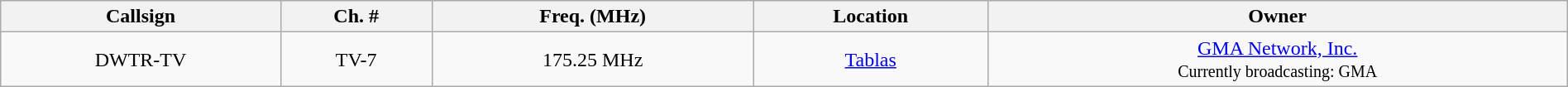<table class="wikitable" style="width:100%; text-align:center;">
<tr>
<th>Callsign</th>
<th>Ch. #</th>
<th>Freq. (MHz)</th>
<th>Location</th>
<th>Owner</th>
</tr>
<tr>
<td>DWTR-TV</td>
<td>TV-7</td>
<td>175.25 MHz</td>
<td><a href='#'>Tablas</a></td>
<td><a href='#'>GMA Network, Inc.</a><br><small>Currently broadcasting: GMA</small></td>
</tr>
</table>
